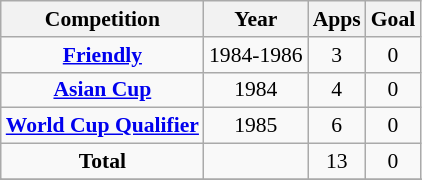<table class="wikitable" style="font-size:90%; text-align: center;">
<tr>
<th>Competition</th>
<th>Year</th>
<th>Apps</th>
<th>Goal</th>
</tr>
<tr>
<td rowspan=1><strong><a href='#'>Friendly</a></strong></td>
<td>1984-1986</td>
<td>3</td>
<td>0</td>
</tr>
<tr>
<td rowspan=1><strong><a href='#'>Asian Cup</a></strong></td>
<td>1984</td>
<td>4</td>
<td>0</td>
</tr>
<tr>
<td rowspan=1><strong><a href='#'>World Cup Qualifier</a></strong></td>
<td>1985</td>
<td>6</td>
<td>0</td>
</tr>
<tr>
<td rowspan=1><strong>Total</strong></td>
<td></td>
<td>13</td>
<td>0</td>
</tr>
<tr>
</tr>
<tr>
</tr>
</table>
